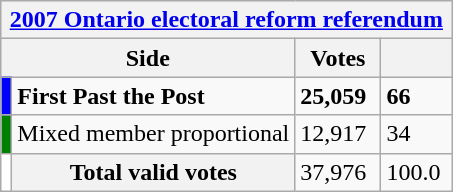<table class="wikitable" style="font-size: 95; clear:both">
<tr style="background-color:#E9E9E9">
<th colspan=4><a href='#'>2007 Ontario electoral reform referendum</a></th>
</tr>
<tr style="background-color:#E9E9E9">
<th colspan=2 style="width: 130px">Side</th>
<th style="width: 50px">Votes</th>
<th style="width: 40px"></th>
</tr>
<tr>
<td bgcolor="blue"></td>
<td><strong>First Past the Post</strong></td>
<td><strong>25,059</strong></td>
<td><strong>66</strong></td>
</tr>
<tr>
<td bgcolor="green"></td>
<td>Mixed member proportional</td>
<td>12,917</td>
<td>34</td>
</tr>
<tr>
<td bgcolor="white"></td>
<th>Total valid votes</th>
<td>37,976</td>
<td>100.0</td>
</tr>
</table>
